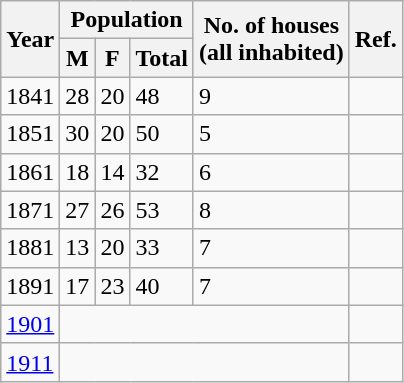<table class="wikitable">
<tr>
<th rowspan=2>Year</th>
<th colspan=3>Population</th>
<th rowspan=2>No. of houses<br>(all inhabited)</th>
<th rowspan=2>Ref.</th>
</tr>
<tr>
<th>M</th>
<th>F</th>
<th>Total</th>
</tr>
<tr>
<td>1841</td>
<td>28</td>
<td>20</td>
<td>48</td>
<td>9</td>
<td></td>
</tr>
<tr>
<td>1851</td>
<td>30</td>
<td>20</td>
<td>50</td>
<td>5</td>
<td></td>
</tr>
<tr>
<td>1861</td>
<td>18</td>
<td>14</td>
<td>32</td>
<td>6</td>
<td></td>
</tr>
<tr>
<td>1871</td>
<td>27</td>
<td>26</td>
<td>53</td>
<td>8</td>
<td></td>
</tr>
<tr>
<td>1881</td>
<td>13</td>
<td>20</td>
<td>33</td>
<td>7</td>
<td></td>
</tr>
<tr>
<td>1891</td>
<td>17</td>
<td>23</td>
<td>40</td>
<td>7</td>
<td></td>
</tr>
<tr>
<td><a href='#'>1901</a></td>
<td colspan=4></td>
<td></td>
</tr>
<tr>
<td><a href='#'>1911</a></td>
<td colspan=4></td>
<td></td>
</tr>
</table>
